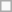<table class="wikitable">
<tr>
<td></td>
</tr>
</table>
